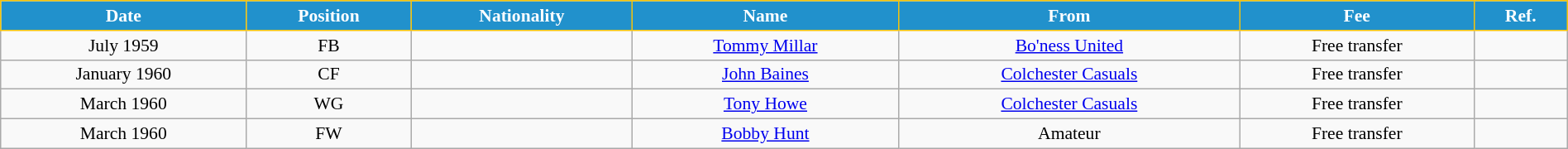<table class="wikitable" style="text-align:center; font-size:90%; width:100%;">
<tr>
<th style="background:#2191CC; color:white; border:1px solid #F7C408; text-align:center;">Date</th>
<th style="background:#2191CC; color:white; border:1px solid #F7C408; text-align:center;">Position</th>
<th style="background:#2191CC; color:white; border:1px solid #F7C408; text-align:center;">Nationality</th>
<th style="background:#2191CC; color:white; border:1px solid #F7C408; text-align:center;">Name</th>
<th style="background:#2191CC; color:white; border:1px solid #F7C408; text-align:center;">From</th>
<th style="background:#2191CC; color:white; border:1px solid #F7C408; text-align:center;">Fee</th>
<th style="background:#2191CC; color:white; border:1px solid #F7C408; text-align:center;">Ref.</th>
</tr>
<tr>
<td>July 1959</td>
<td>FB</td>
<td></td>
<td><a href='#'>Tommy Millar</a></td>
<td> <a href='#'>Bo'ness United</a></td>
<td>Free transfer</td>
<td></td>
</tr>
<tr>
<td>January 1960</td>
<td>CF</td>
<td></td>
<td><a href='#'>John Baines</a></td>
<td> <a href='#'>Colchester Casuals</a></td>
<td>Free transfer</td>
<td></td>
</tr>
<tr>
<td>March 1960</td>
<td>WG</td>
<td></td>
<td><a href='#'>Tony Howe</a></td>
<td> <a href='#'>Colchester Casuals</a></td>
<td>Free transfer</td>
<td></td>
</tr>
<tr>
<td>March 1960</td>
<td>FW</td>
<td></td>
<td><a href='#'>Bobby Hunt</a></td>
<td>Amateur</td>
<td>Free transfer</td>
<td></td>
</tr>
</table>
